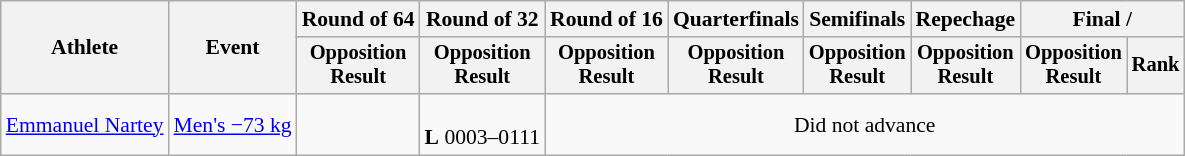<table class="wikitable" style="font-size:90%">
<tr>
<th rowspan=2>Athlete</th>
<th rowspan=2>Event</th>
<th>Round of 64</th>
<th>Round of 32</th>
<th>Round of 16</th>
<th>Quarterfinals</th>
<th>Semifinals</th>
<th>Repechage</th>
<th colspan=2>Final / </th>
</tr>
<tr style="font-size:95%">
<th>Opposition<br>Result</th>
<th>Opposition<br>Result</th>
<th>Opposition<br>Result</th>
<th>Opposition<br>Result</th>
<th>Opposition<br>Result</th>
<th>Opposition<br>Result</th>
<th>Opposition<br>Result</th>
<th>Rank</th>
</tr>
<tr align=center>
<td align=left><a href='#'>Emmanuel Nartey</a></td>
<td align=left><a href='#'>Men's −73 kg</a></td>
<td></td>
<td><br><strong>L</strong> 0003–0111</td>
<td colspan=6>Did not advance</td>
</tr>
</table>
